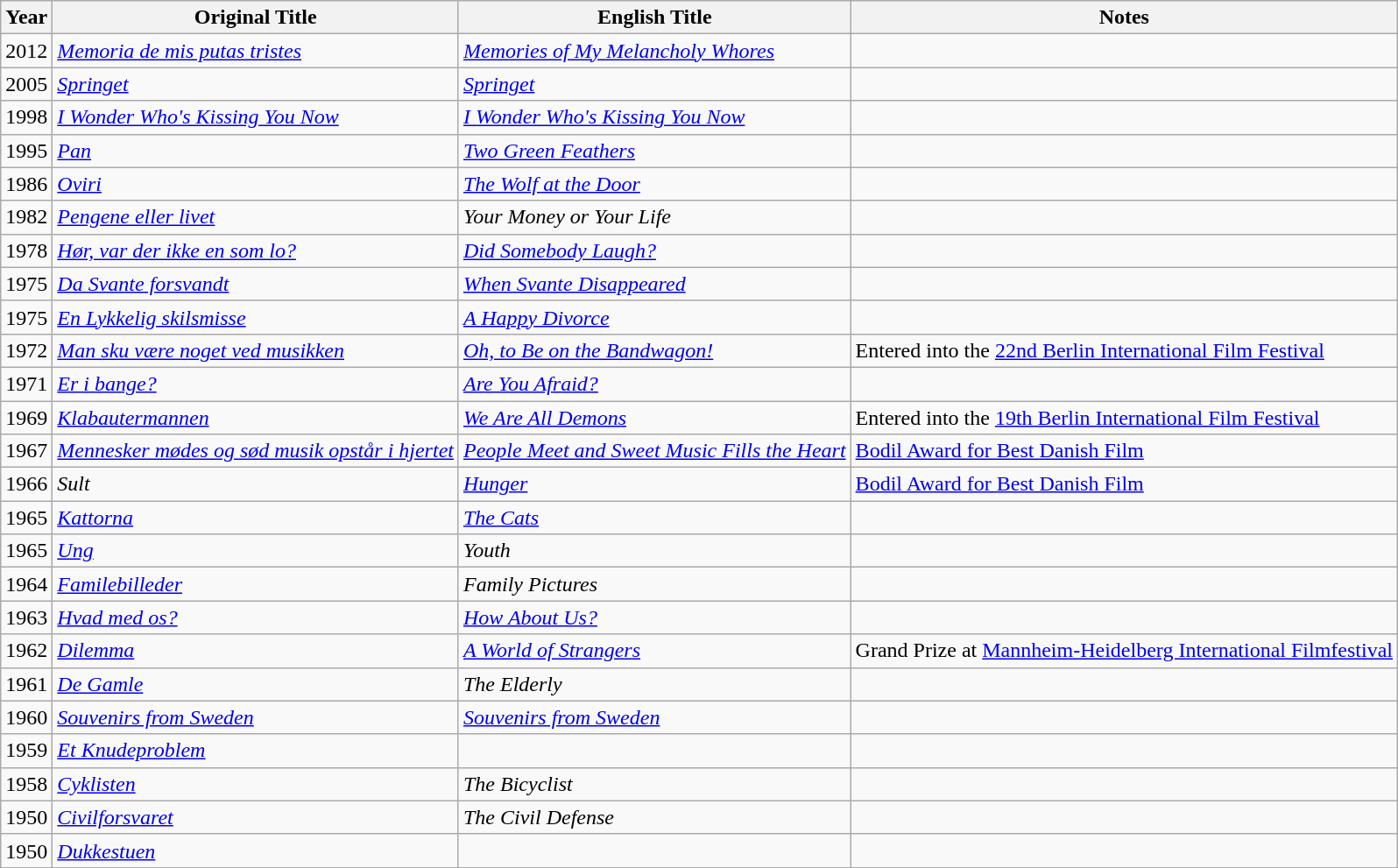<table class="wikitable">
<tr>
<th>Year</th>
<th>Original Title</th>
<th>English Title</th>
<th>Notes</th>
</tr>
<tr>
<td>2012</td>
<td><em><a href='#'>Memoria de mis putas tristes</a></em></td>
<td><em><a href='#'>Memories of My Melancholy Whores</a></em></td>
<td></td>
</tr>
<tr>
<td>2005</td>
<td><em><a href='#'>Springet</a></em></td>
<td><em><a href='#'>Springet</a></em></td>
<td></td>
</tr>
<tr>
<td>1998</td>
<td><em><a href='#'>I Wonder Who's Kissing You Now</a></em></td>
<td><em><a href='#'>I Wonder Who's Kissing You Now</a></em></td>
<td></td>
</tr>
<tr>
<td>1995</td>
<td><em><a href='#'>Pan</a></em></td>
<td><em><a href='#'>Two Green Feathers</a></em></td>
<td></td>
</tr>
<tr>
<td>1986</td>
<td><em><a href='#'>Oviri</a></em></td>
<td><em><a href='#'>The Wolf at the Door</a></em></td>
<td></td>
</tr>
<tr>
<td>1982</td>
<td><em><a href='#'>Pengene eller livet</a></em></td>
<td><em>Your Money or Your Life</em></td>
<td></td>
</tr>
<tr>
<td>1978</td>
<td><em><a href='#'>Hør, var der ikke en som lo?</a></em></td>
<td><em><a href='#'>Did Somebody Laugh?</a></em></td>
<td></td>
</tr>
<tr>
<td>1975</td>
<td><em><a href='#'>Da Svante forsvandt</a></em></td>
<td><em><a href='#'>When Svante Disappeared</a></em></td>
<td></td>
</tr>
<tr>
<td>1975</td>
<td><em><a href='#'>En Lykkelig skilsmisse</a></em></td>
<td><em><a href='#'>A Happy Divorce</a></em></td>
<td></td>
</tr>
<tr>
<td>1972</td>
<td><em><a href='#'>Man sku være noget ved musikken</a></em></td>
<td><em><a href='#'>Oh, to Be on the Bandwagon!</a></em></td>
<td>Entered into the <a href='#'>22nd Berlin International Film Festival</a></td>
</tr>
<tr>
<td>1971</td>
<td><em><a href='#'>Er i bange?</a></em></td>
<td><em><a href='#'>Are You Afraid?</a></em></td>
<td></td>
</tr>
<tr>
<td>1969</td>
<td><em><a href='#'>Klabautermannen</a></em></td>
<td><em><a href='#'>We Are All Demons</a></em></td>
<td>Entered into the <a href='#'>19th Berlin International Film Festival</a></td>
</tr>
<tr>
<td>1967</td>
<td><em><a href='#'>Mennesker mødes og sød musik opstår i hjertet</a></em></td>
<td><em><a href='#'>People Meet and Sweet Music Fills the Heart</a></em></td>
<td><a href='#'>Bodil Award for Best Danish Film</a></td>
</tr>
<tr>
<td>1966</td>
<td><em>Sult</em></td>
<td><em><a href='#'>Hunger</a></em></td>
<td><a href='#'>Bodil Award for Best Danish Film</a></td>
</tr>
<tr>
<td>1965</td>
<td><em><a href='#'>Kattorna</a></em></td>
<td><em><a href='#'>The Cats</a></em></td>
<td></td>
</tr>
<tr>
<td>1965</td>
<td><em><a href='#'>Ung</a></em></td>
<td><em>Youth</em></td>
<td></td>
</tr>
<tr>
<td>1964</td>
<td><em><a href='#'>Familebilleder</a></em></td>
<td><em>Family Pictures</em></td>
<td></td>
</tr>
<tr>
<td>1963</td>
<td><em><a href='#'>Hvad med os?</a></em></td>
<td><em><a href='#'>How About Us?</a></em></td>
<td></td>
</tr>
<tr>
<td>1962</td>
<td><em><a href='#'>Dilemma</a></em></td>
<td><em><a href='#'>A World of Strangers</a></em></td>
<td>Grand Prize at <a href='#'>Mannheim-Heidelberg International Filmfestival</a></td>
</tr>
<tr>
<td>1961</td>
<td><em><a href='#'>De Gamle</a></em></td>
<td><em>The Elderly</em></td>
<td></td>
</tr>
<tr>
<td>1960</td>
<td><em><a href='#'>Souvenirs from Sweden</a></em></td>
<td><em><a href='#'>Souvenirs from Sweden</a></em></td>
<td></td>
</tr>
<tr>
<td>1959</td>
<td><em><a href='#'>Et Knudeproblem</a></em></td>
<td></td>
<td></td>
</tr>
<tr>
<td>1958</td>
<td><em><a href='#'>Cyklisten</a></em></td>
<td><em>The Bicyclist</em></td>
<td></td>
</tr>
<tr>
<td>1950</td>
<td><em><a href='#'>Civilforsvaret</a></em></td>
<td><em>The Civil Defense</em></td>
<td></td>
</tr>
<tr>
<td>1950</td>
<td><em><a href='#'>Dukkestuen</a></em></td>
<td></td>
<td></td>
</tr>
<tr>
</tr>
</table>
